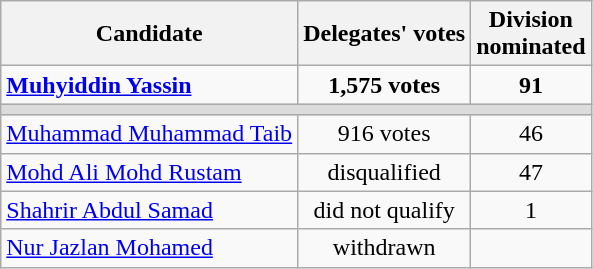<table class=wikitable>
<tr>
<th>Candidate</th>
<th>Delegates' votes</th>
<th>Division<br>nominated</th>
</tr>
<tr>
<td><strong><a href='#'>Muhyiddin Yassin</a></strong></td>
<td align=center><strong>1,575 votes</strong></td>
<td align=center><strong>91</strong></td>
</tr>
<tr>
<td colspan=3 bgcolor=dcdcdc></td>
</tr>
<tr>
<td><a href='#'>Muhammad Muhammad Taib</a></td>
<td align=center>916 votes</td>
<td align=center>46</td>
</tr>
<tr>
<td><a href='#'>Mohd Ali Mohd Rustam</a></td>
<td align=center>disqualified</td>
<td align=center>47</td>
</tr>
<tr>
<td><a href='#'>Shahrir Abdul Samad</a></td>
<td align=center>did not qualify</td>
<td align=center>1</td>
</tr>
<tr>
<td><a href='#'>Nur Jazlan Mohamed</a></td>
<td align=center>withdrawn</td>
<td align=center></td>
</tr>
</table>
